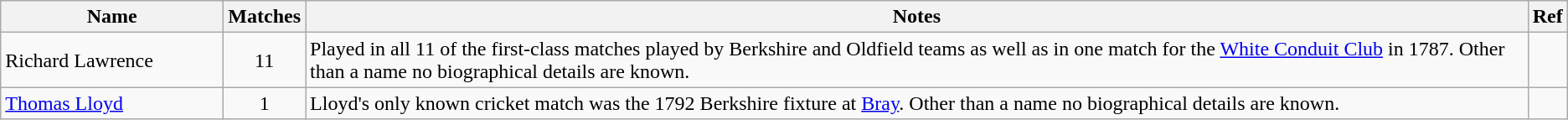<table class="wikitable">
<tr>
<th style="width:170px">Name</th>
<th>Matches</th>
<th>Notes</th>
<th>Ref</th>
</tr>
<tr>
<td>Richard Lawrence</td>
<td align=center>11</td>
<td>Played in all 11 of the first-class matches played by Berkshire and Oldfield teams as well as in one match for the <a href='#'>White Conduit Club</a> in 1787. Other than a name no biographical details are known.</td>
<td></td>
</tr>
<tr>
<td><a href='#'>Thomas Lloyd</a></td>
<td align=center>1</td>
<td>Lloyd's only known cricket match was the 1792 Berkshire fixture at <a href='#'>Bray</a>. Other than a name no biographical details are known.</td>
<td></td>
</tr>
</table>
